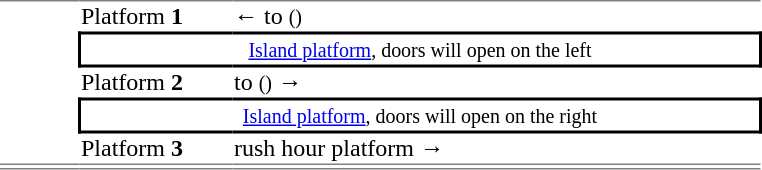<table style="border-collapse:collapse">
<tr style="border-top:1px solid gray">
<td rowspan=5 style="width:50px"><strong></strong></td>
<td style="width:100px">Platform <strong>1</strong></td>
<td style="width:350px">←  to  <small>()</small></td>
</tr>
<tr>
<td colspan=2 style="border:solid 2px black;text-align:center"><small><a href='#'>Island platform</a>, doors will open on the left</small></td>
</tr>
<tr>
<td style="width:100px">Platform <strong>2</strong></td>
<td style="width:350px">  to  <small>()</small> →</td>
</tr>
<tr>
<td colspan=2 style="border:solid 2px black;text-align:center"><small><a href='#'>Island platform</a>, doors will open on the right</small></td>
</tr>
<tr>
<td style="width:100px">Platform <strong>3</strong></td>
<td style="width:350px">  rush hour platform →</td>
</tr>
<tr style="border-top:1px solid gray;border-bottom:1px solid gray">
<td><strong></strong></td>
<td></td>
<td></td>
</tr>
</table>
